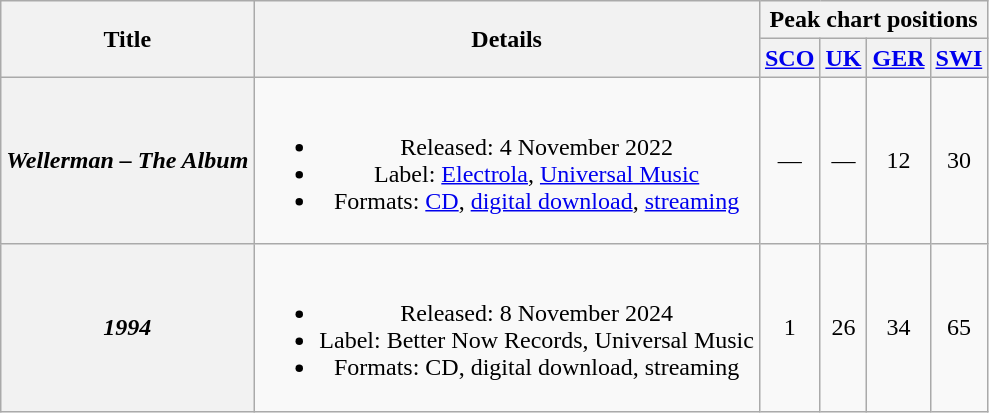<table class="wikitable plainrowheaders" style="text-align:center">
<tr>
<th scope="col" rowspan="2">Title</th>
<th scope="col" rowspan="2">Details</th>
<th colspan="4">Peak chart positions</th>
</tr>
<tr>
<th><a href='#'>SCO</a><br></th>
<th><a href='#'>UK</a><br></th>
<th><a href='#'>GER</a><br></th>
<th><a href='#'>SWI</a><br></th>
</tr>
<tr>
<th scope="row"><em>Wellerman – The Album</em></th>
<td><br><ul><li>Released: 4 November 2022</li><li>Label: <a href='#'>Electrola</a>, <a href='#'>Universal Music</a></li><li>Formats: <a href='#'>CD</a>, <a href='#'>digital download</a>, <a href='#'>streaming</a></li></ul></td>
<td>—</td>
<td>—</td>
<td>12</td>
<td>30</td>
</tr>
<tr>
<th scope="row"><em>1994</em></th>
<td><br><ul><li>Released: 8 November 2024</li><li>Label: Better Now Records, Universal Music</li><li>Formats: CD, digital download, streaming</li></ul></td>
<td>1</td>
<td>26</td>
<td>34</td>
<td>65</td>
</tr>
</table>
